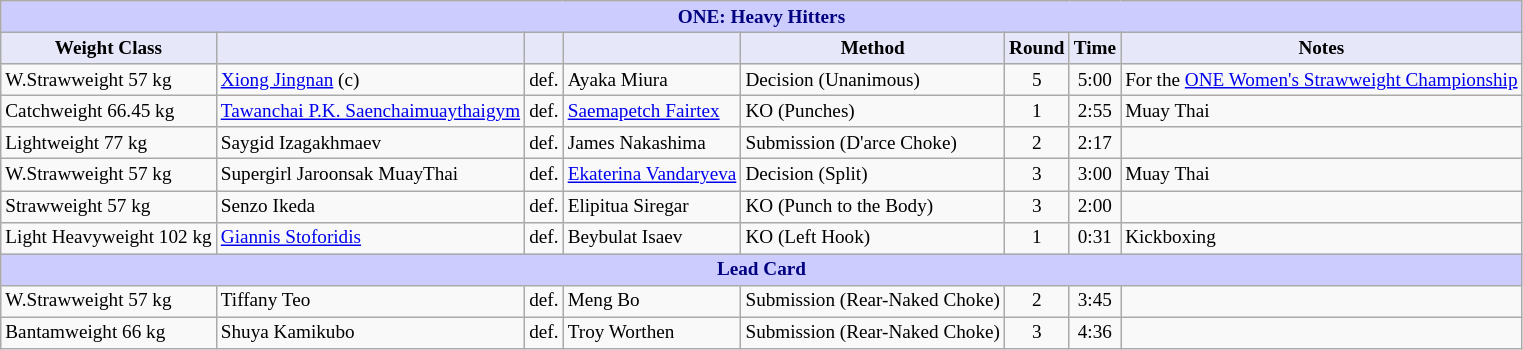<table class="wikitable" style="font-size: 80%;">
<tr>
<th colspan="8" style="background-color: #ccf; color: #000080; text-align: center;"><strong>ONE: Heavy Hitters</strong></th>
</tr>
<tr>
<th colspan="1" style="background-color: #E6E8FA; color: #000000; text-align: center;">Weight Class</th>
<th colspan="1" style="background-color: #E6E8FA; color: #000000; text-align: center;"></th>
<th colspan="1" style="background-color: #E6E8FA; color: #000000; text-align: center;"></th>
<th colspan="1" style="background-color: #E6E8FA; color: #000000; text-align: center;"></th>
<th colspan="1" style="background-color: #E6E8FA; color: #000000; text-align: center;">Method</th>
<th colspan="1" style="background-color: #E6E8FA; color: #000000; text-align: center;">Round</th>
<th colspan="1" style="background-color: #E6E8FA; color: #000000; text-align: center;">Time</th>
<th colspan="1" style="background-color: #E6E8FA; color: #000000; text-align: center;">Notes</th>
</tr>
<tr>
<td>W.Strawweight 57 kg</td>
<td> <a href='#'>Xiong Jingnan</a> (c)</td>
<td>def.</td>
<td> Ayaka Miura</td>
<td>Decision (Unanimous)</td>
<td align=center>5</td>
<td align=center>5:00</td>
<td>For the <a href='#'>ONE Women's Strawweight Championship</a></td>
</tr>
<tr>
<td>Catchweight 66.45 kg</td>
<td> <a href='#'>Tawanchai P.K. Saenchaimuaythaigym</a></td>
<td>def.</td>
<td> <a href='#'>Saemapetch Fairtex</a></td>
<td>KO (Punches)</td>
<td align=center>1</td>
<td align=center>2:55</td>
<td>Muay Thai</td>
</tr>
<tr>
<td>Lightweight 77 kg</td>
<td> Saygid Izagakhmaev</td>
<td>def.</td>
<td> James Nakashima</td>
<td>Submission (D'arce Choke)</td>
<td align=center>2</td>
<td align=center>2:17</td>
<td></td>
</tr>
<tr>
<td>W.Strawweight 57 kg</td>
<td> Supergirl Jaroonsak MuayThai</td>
<td>def.</td>
<td> <a href='#'>Ekaterina Vandaryeva</a></td>
<td>Decision (Split)</td>
<td align=center>3</td>
<td align=center>3:00</td>
<td>Muay Thai</td>
</tr>
<tr>
<td>Strawweight 57 kg</td>
<td> Senzo Ikeda</td>
<td>def.</td>
<td> Elipitua Siregar</td>
<td>KO (Punch to the Body)</td>
<td align=center>3</td>
<td align=center>2:00</td>
<td></td>
</tr>
<tr>
<td>Light Heavyweight 102 kg</td>
<td> <a href='#'>Giannis Stoforidis</a></td>
<td>def.</td>
<td> Beybulat Isaev</td>
<td>KO (Left Hook)</td>
<td align=center>1</td>
<td align=center>0:31</td>
<td>Kickboxing</td>
</tr>
<tr>
<td ! colspan="8" style="background-color: #ccf; color: #000080; text-align: center;"><strong>Lead Card</strong></td>
</tr>
<tr>
<td>W.Strawweight 57 kg</td>
<td> Tiffany Teo</td>
<td>def.</td>
<td> Meng Bo</td>
<td>Submission (Rear-Naked Choke)</td>
<td align=center>2</td>
<td align=center>3:45</td>
<td></td>
</tr>
<tr>
<td>Bantamweight 66 kg</td>
<td> Shuya Kamikubo</td>
<td>def.</td>
<td> Troy Worthen</td>
<td>Submission (Rear-Naked Choke)</td>
<td align=center>3</td>
<td align=center>4:36</td>
<td></td>
</tr>
</table>
